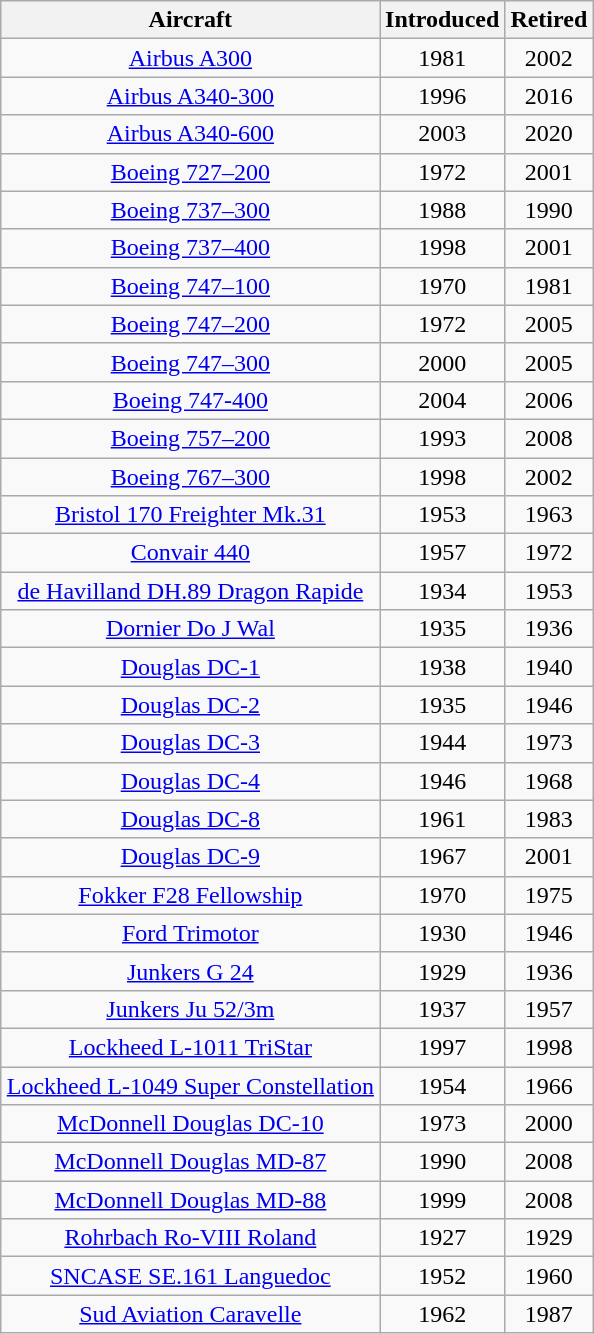<table class="wikitable" style="border-collapse:collapse; text-align:center; margin:auto;">
<tr>
<th>Aircraft</th>
<th>Introduced</th>
<th>Retired</th>
</tr>
<tr>
<td><a href='#'>Airbus A300</a></td>
<td>1981</td>
<td>2002</td>
</tr>
<tr>
<td><a href='#'>Airbus A340-300</a></td>
<td>1996</td>
<td>2016</td>
</tr>
<tr>
<td><a href='#'>Airbus A340-600</a></td>
<td>2003</td>
<td>2020</td>
</tr>
<tr>
<td><a href='#'>Boeing 727–200</a></td>
<td>1972</td>
<td>2001</td>
</tr>
<tr>
<td><a href='#'>Boeing 737–300</a></td>
<td>1988</td>
<td>1990</td>
</tr>
<tr>
<td><a href='#'>Boeing 737–400</a></td>
<td>1998</td>
<td>2001</td>
</tr>
<tr>
<td><a href='#'>Boeing 747–100</a></td>
<td>1970</td>
<td>1981</td>
</tr>
<tr>
<td><a href='#'>Boeing 747–200</a></td>
<td>1972</td>
<td>2005</td>
</tr>
<tr>
<td><a href='#'>Boeing 747–300</a></td>
<td>2000</td>
<td>2005</td>
</tr>
<tr>
<td><a href='#'>Boeing 747-400</a></td>
<td>2004</td>
<td>2006</td>
</tr>
<tr>
<td><a href='#'>Boeing 757–200</a></td>
<td>1993</td>
<td>2008</td>
</tr>
<tr>
<td><a href='#'>Boeing 767–300</a></td>
<td>1998</td>
<td>2002</td>
</tr>
<tr>
<td><a href='#'>Bristol 170 Freighter Mk.31</a></td>
<td>1953</td>
<td>1963</td>
</tr>
<tr>
<td><a href='#'>Convair 440</a></td>
<td>1957</td>
<td>1972</td>
</tr>
<tr>
<td><a href='#'>de Havilland DH.89 Dragon Rapide</a></td>
<td>1934</td>
<td>1953</td>
</tr>
<tr>
<td><a href='#'>Dornier Do J Wal</a></td>
<td>1935</td>
<td>1936</td>
</tr>
<tr>
<td><a href='#'>Douglas DC-1</a></td>
<td>1938</td>
<td>1940</td>
</tr>
<tr>
<td><a href='#'>Douglas DC-2</a></td>
<td>1935</td>
<td>1946</td>
</tr>
<tr>
<td><a href='#'>Douglas DC-3</a></td>
<td>1944</td>
<td>1973</td>
</tr>
<tr>
<td><a href='#'>Douglas DC-4</a></td>
<td>1946</td>
<td>1968</td>
</tr>
<tr>
<td><a href='#'>Douglas DC-8</a></td>
<td>1961</td>
<td>1983</td>
</tr>
<tr>
<td><a href='#'>Douglas DC-9</a></td>
<td>1967</td>
<td>2001</td>
</tr>
<tr>
<td><a href='#'>Fokker F28 Fellowship</a></td>
<td>1970</td>
<td>1975</td>
</tr>
<tr>
<td><a href='#'>Ford Trimotor</a></td>
<td>1930</td>
<td>1946</td>
</tr>
<tr>
<td><a href='#'>Junkers G 24</a></td>
<td>1929</td>
<td>1936</td>
</tr>
<tr>
<td><a href='#'>Junkers Ju 52/3m</a></td>
<td>1937</td>
<td>1957</td>
</tr>
<tr>
<td><a href='#'>Lockheed L-1011 TriStar</a></td>
<td>1997</td>
<td>1998</td>
</tr>
<tr>
<td><a href='#'>Lockheed L-1049 Super Constellation</a></td>
<td>1954</td>
<td>1966</td>
</tr>
<tr>
<td><a href='#'>McDonnell Douglas DC-10</a></td>
<td>1973</td>
<td>2000</td>
</tr>
<tr>
<td><a href='#'>McDonnell Douglas MD-87</a></td>
<td>1990</td>
<td>2008</td>
</tr>
<tr>
<td><a href='#'>McDonnell Douglas MD-88</a></td>
<td>1999</td>
<td>2008</td>
</tr>
<tr>
<td><a href='#'>Rohrbach Ro-VIII Roland</a></td>
<td>1927</td>
<td>1929</td>
</tr>
<tr>
<td><a href='#'>SNCASE SE.161 Languedoc</a></td>
<td>1952</td>
<td>1960</td>
</tr>
<tr>
<td><a href='#'>Sud Aviation Caravelle</a></td>
<td>1962</td>
<td>1987</td>
</tr>
</table>
